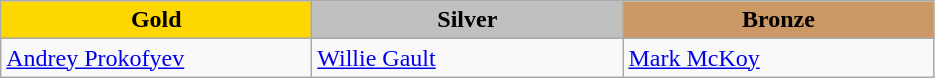<table class="wikitable" style="text-align:left">
<tr align="center">
<td width=200 bgcolor=gold><strong>Gold</strong></td>
<td width=200 bgcolor=silver><strong>Silver</strong></td>
<td width=200 bgcolor=CC9966><strong>Bronze</strong></td>
</tr>
<tr>
<td><a href='#'>Andrey Prokofyev</a><br><em></em></td>
<td><a href='#'>Willie Gault</a><br><em></em></td>
<td><a href='#'>Mark McKoy</a><br><em></em></td>
</tr>
</table>
